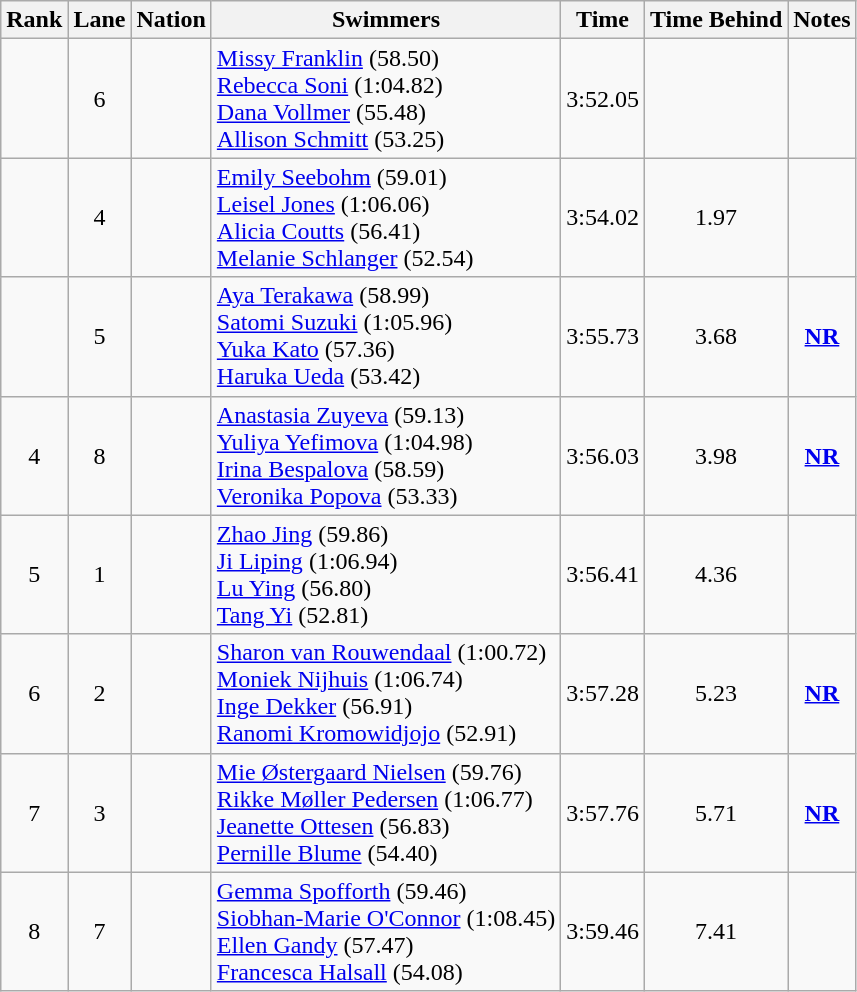<table class="wikitable sortable" style="text-align:center">
<tr>
<th>Rank</th>
<th>Lane</th>
<th>Nation</th>
<th>Swimmers</th>
<th>Time</th>
<th>Time Behind</th>
<th>Notes</th>
</tr>
<tr>
<td></td>
<td>6</td>
<td align=left></td>
<td align=left><a href='#'>Missy Franklin</a> (58.50)<br><a href='#'>Rebecca Soni</a> (1:04.82)<br><a href='#'>Dana Vollmer</a> (55.48)<br><a href='#'>Allison Schmitt</a> (53.25)</td>
<td>3:52.05</td>
<td></td>
<td></td>
</tr>
<tr>
<td></td>
<td>4</td>
<td align=left></td>
<td align=left><a href='#'>Emily Seebohm</a> (59.01)<br><a href='#'>Leisel Jones</a> (1:06.06)<br><a href='#'>Alicia Coutts</a> (56.41)<br><a href='#'>Melanie Schlanger</a> (52.54)</td>
<td>3:54.02</td>
<td>1.97</td>
<td></td>
</tr>
<tr>
<td></td>
<td>5</td>
<td align=left></td>
<td align=left><a href='#'>Aya Terakawa</a> (58.99)<br><a href='#'>Satomi Suzuki</a> (1:05.96)<br><a href='#'>Yuka Kato</a> (57.36)<br><a href='#'>Haruka Ueda</a> (53.42)</td>
<td>3:55.73</td>
<td>3.68</td>
<td><strong><a href='#'>NR</a></strong></td>
</tr>
<tr>
<td>4</td>
<td>8</td>
<td align=left></td>
<td align=left><a href='#'>Anastasia Zuyeva</a> (59.13)<br><a href='#'>Yuliya Yefimova</a> (1:04.98)<br><a href='#'>Irina Bespalova</a> (58.59)<br><a href='#'>Veronika Popova</a> (53.33)</td>
<td>3:56.03</td>
<td>3.98</td>
<td><strong><a href='#'>NR</a></strong></td>
</tr>
<tr>
<td>5</td>
<td>1</td>
<td align=left></td>
<td align=left><a href='#'>Zhao Jing</a> (59.86)<br><a href='#'>Ji Liping</a> (1:06.94)<br><a href='#'>Lu Ying</a> (56.80)<br><a href='#'>Tang Yi</a> (52.81)</td>
<td>3:56.41</td>
<td>4.36</td>
<td></td>
</tr>
<tr>
<td>6</td>
<td>2</td>
<td align=left></td>
<td align=left><a href='#'>Sharon van Rouwendaal</a> (1:00.72)<br><a href='#'>Moniek Nijhuis</a> (1:06.74)<br><a href='#'>Inge Dekker</a> (56.91)<br><a href='#'>Ranomi Kromowidjojo</a> (52.91)</td>
<td>3:57.28</td>
<td>5.23</td>
<td><strong><a href='#'>NR</a></strong></td>
</tr>
<tr>
<td>7</td>
<td>3</td>
<td align=left></td>
<td align=left><a href='#'>Mie Østergaard Nielsen</a> (59.76)<br><a href='#'>Rikke Møller Pedersen</a> (1:06.77)<br><a href='#'>Jeanette Ottesen</a> (56.83)<br><a href='#'>Pernille Blume</a> (54.40)</td>
<td>3:57.76</td>
<td>5.71</td>
<td><strong><a href='#'>NR</a></strong></td>
</tr>
<tr>
<td>8</td>
<td>7</td>
<td align=left></td>
<td align=left><a href='#'>Gemma Spofforth</a> (59.46)<br><a href='#'>Siobhan-Marie O'Connor</a> (1:08.45)<br><a href='#'>Ellen Gandy</a> (57.47)<br><a href='#'>Francesca Halsall</a> (54.08)</td>
<td>3:59.46</td>
<td>7.41</td>
<td></td>
</tr>
</table>
